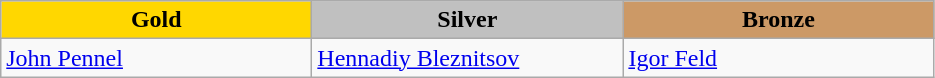<table class="wikitable" style="text-align:left">
<tr align="center">
<td width=200 bgcolor=gold><strong>Gold</strong></td>
<td width=200 bgcolor=silver><strong>Silver</strong></td>
<td width=200 bgcolor=CC9966><strong>Bronze</strong></td>
</tr>
<tr>
<td><a href='#'>John Pennel</a><br><em></em></td>
<td><a href='#'>Hennadiy Bleznitsov</a><br><em></em></td>
<td><a href='#'>Igor Feld</a><br><em></em></td>
</tr>
</table>
